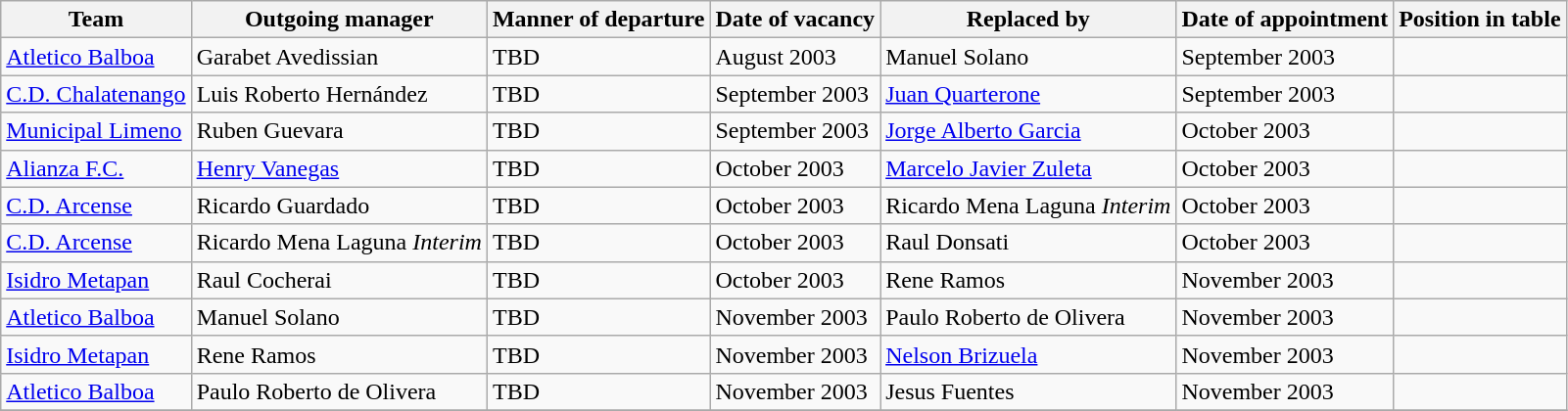<table class="wikitable">
<tr>
<th>Team</th>
<th>Outgoing manager</th>
<th>Manner of departure</th>
<th>Date of vacancy</th>
<th>Replaced by</th>
<th>Date of appointment</th>
<th>Position in table</th>
</tr>
<tr>
<td><a href='#'>Atletico Balboa</a></td>
<td>  Garabet Avedissian</td>
<td>TBD</td>
<td>August 2003</td>
<td> Manuel Solano</td>
<td>September 2003</td>
<td></td>
</tr>
<tr>
<td><a href='#'>C.D. Chalatenango</a></td>
<td> Luis Roberto Hernández</td>
<td>TBD</td>
<td>September 2003</td>
<td> <a href='#'>Juan Quarterone</a></td>
<td>September 2003</td>
<td></td>
</tr>
<tr>
<td><a href='#'>Municipal Limeno</a></td>
<td> Ruben Guevara</td>
<td>TBD</td>
<td>September 2003</td>
<td> <a href='#'>Jorge Alberto Garcia</a></td>
<td>October 2003</td>
<td></td>
</tr>
<tr>
<td><a href='#'>Alianza F.C.</a></td>
<td> <a href='#'>Henry Vanegas</a></td>
<td>TBD</td>
<td>October 2003</td>
<td> <a href='#'>Marcelo Javier Zuleta</a></td>
<td>October 2003</td>
<td></td>
</tr>
<tr>
<td><a href='#'>C.D. Arcense</a></td>
<td> Ricardo Guardado</td>
<td>TBD</td>
<td>October 2003</td>
<td> Ricardo Mena Laguna <em>Interim</em></td>
<td>October 2003</td>
<td></td>
</tr>
<tr>
<td><a href='#'>C.D. Arcense</a></td>
<td> Ricardo Mena Laguna <em>Interim</em></td>
<td>TBD</td>
<td>October 2003</td>
<td> Raul Donsati</td>
<td>October 2003</td>
<td></td>
</tr>
<tr>
<td><a href='#'>Isidro Metapan</a></td>
<td> Raul Cocherai</td>
<td>TBD</td>
<td>October 2003</td>
<td> Rene Ramos</td>
<td>November 2003</td>
<td></td>
</tr>
<tr>
<td><a href='#'>Atletico Balboa</a></td>
<td> Manuel Solano</td>
<td>TBD</td>
<td>November 2003</td>
<td> Paulo Roberto de Olivera</td>
<td>November 2003</td>
<td></td>
</tr>
<tr>
<td><a href='#'>Isidro Metapan</a></td>
<td>  Rene Ramos</td>
<td>TBD</td>
<td>November 2003</td>
<td> <a href='#'>Nelson Brizuela</a></td>
<td>November 2003</td>
<td></td>
</tr>
<tr>
<td><a href='#'>Atletico Balboa</a></td>
<td> Paulo Roberto de Olivera</td>
<td>TBD</td>
<td>November 2003</td>
<td> Jesus Fuentes</td>
<td>November 2003</td>
<td></td>
</tr>
<tr>
</tr>
</table>
